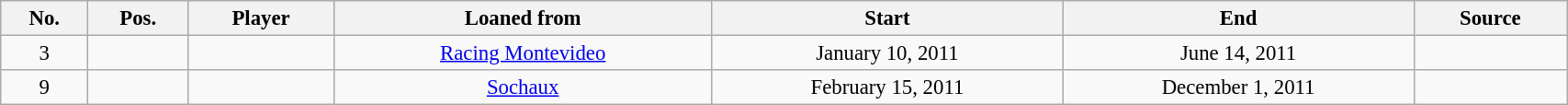<table class="wikitable sortable" style="width:90%;text-align:center;font-size:95%">
<tr>
<th>No.</th>
<th>Pos.</th>
<th>Player</th>
<th>Loaned from</th>
<th>Start</th>
<th>End</th>
<th>Source</th>
</tr>
<tr>
<td>3</td>
<td align=center></td>
<td></td>
<td> <a href='#'>Racing Montevideo</a></td>
<td>January 10, 2011</td>
<td>June 14, 2011</td>
<td></td>
</tr>
<tr>
<td>9</td>
<td align=center></td>
<td></td>
<td> <a href='#'>Sochaux</a></td>
<td>February 15, 2011</td>
<td>December 1, 2011</td>
<td></td>
</tr>
</table>
